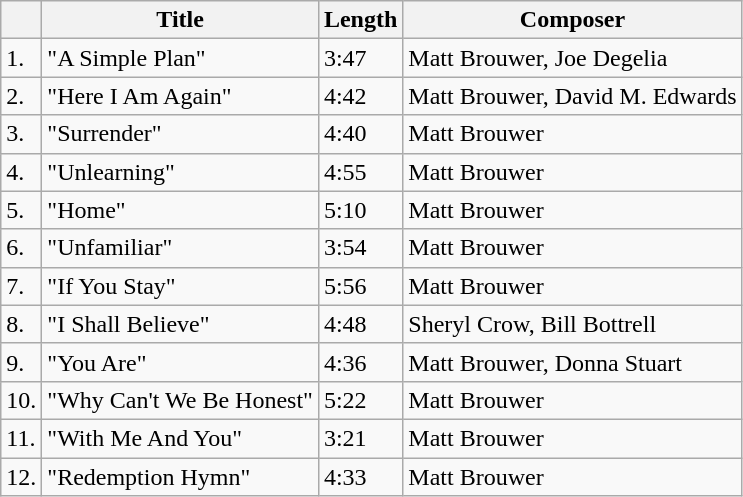<table class="wikitable">
<tr>
<th></th>
<th>Title</th>
<th>Length</th>
<th>Composer</th>
</tr>
<tr>
<td>1.</td>
<td>"A Simple Plan"</td>
<td>3:47</td>
<td>Matt Brouwer, Joe Degelia</td>
</tr>
<tr>
<td>2.</td>
<td>"Here I Am Again"</td>
<td>4:42</td>
<td>Matt Brouwer, David M. Edwards</td>
</tr>
<tr>
<td>3.</td>
<td>"Surrender"</td>
<td>4:40</td>
<td>Matt Brouwer</td>
</tr>
<tr>
<td>4.</td>
<td>"Unlearning"</td>
<td>4:55</td>
<td>Matt Brouwer</td>
</tr>
<tr>
<td>5.</td>
<td>"Home"</td>
<td>5:10</td>
<td>Matt Brouwer</td>
</tr>
<tr>
<td>6.</td>
<td>"Unfamiliar"</td>
<td>3:54</td>
<td>Matt Brouwer</td>
</tr>
<tr>
<td>7.</td>
<td>"If You Stay"</td>
<td>5:56</td>
<td>Matt Brouwer</td>
</tr>
<tr>
<td>8.</td>
<td>"I Shall Believe"</td>
<td>4:48</td>
<td>Sheryl Crow, Bill Bottrell</td>
</tr>
<tr>
<td>9.</td>
<td>"You Are"</td>
<td>4:36</td>
<td>Matt Brouwer, Donna Stuart</td>
</tr>
<tr>
<td>10.</td>
<td>"Why Can't We Be Honest"</td>
<td>5:22</td>
<td>Matt Brouwer</td>
</tr>
<tr>
<td>11.</td>
<td>"With Me And You"</td>
<td>3:21</td>
<td>Matt Brouwer</td>
</tr>
<tr>
<td>12.</td>
<td>"Redemption Hymn"</td>
<td>4:33</td>
<td>Matt Brouwer</td>
</tr>
</table>
